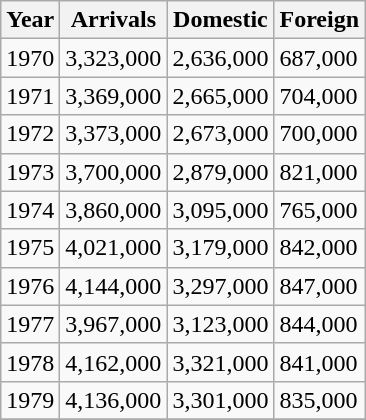<table class="wikitable" style="display: inline-table;">
<tr>
<th>Year</th>
<th>Arrivals</th>
<th>Domestic</th>
<th>Foreign</th>
</tr>
<tr ->
<td>1970</td>
<td>3,323,000</td>
<td>2,636,000</td>
<td>687,000</td>
</tr>
<tr ->
<td>1971</td>
<td>3,369,000</td>
<td>2,665,000</td>
<td>704,000</td>
</tr>
<tr ->
<td>1972</td>
<td>3,373,000</td>
<td>2,673,000</td>
<td>700,000</td>
</tr>
<tr ->
<td>1973</td>
<td>3,700,000</td>
<td>2,879,000</td>
<td>821,000</td>
</tr>
<tr ->
<td>1974</td>
<td>3,860,000</td>
<td>3,095,000</td>
<td>765,000</td>
</tr>
<tr ->
<td>1975</td>
<td>4,021,000</td>
<td>3,179,000</td>
<td>842,000</td>
</tr>
<tr ->
<td>1976</td>
<td>4,144,000</td>
<td>3,297,000</td>
<td>847,000</td>
</tr>
<tr ->
<td>1977</td>
<td>3,967,000</td>
<td>3,123,000</td>
<td>844,000</td>
</tr>
<tr ->
<td>1978</td>
<td>4,162,000</td>
<td>3,321,000</td>
<td>841,000</td>
</tr>
<tr ->
<td>1979</td>
<td>4,136,000</td>
<td>3,301,000</td>
<td>835,000</td>
</tr>
<tr ->
</tr>
</table>
